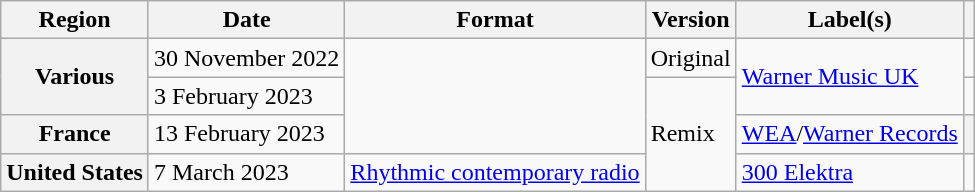<table class="wikitable plainrowheaders">
<tr>
<th scope="col">Region</th>
<th scope="col">Date</th>
<th scope="col">Format</th>
<th scope="col">Version</th>
<th scope="col">Label(s)</th>
<th scope="col"></th>
</tr>
<tr>
<th rowspan="2" scope="row">Various</th>
<td>30 November 2022</td>
<td rowspan="3"></td>
<td>Original</td>
<td rowspan="2"><a href='#'>Warner Music UK</a></td>
<td style="text-align:center;"></td>
</tr>
<tr>
<td>3 February 2023</td>
<td rowspan="3">Remix</td>
<td style="text-align:center;"></td>
</tr>
<tr>
<th scope="row">France</th>
<td>13 February 2023</td>
<td><a href='#'>WEA</a>/<a href='#'>Warner Records</a></td>
<th></th>
</tr>
<tr>
<th scope="row">United States</th>
<td>7 March 2023</td>
<td><a href='#'>Rhythmic contemporary radio</a></td>
<td><a href='#'>300 Elektra</a></td>
<td style="text-align:center;"></td>
</tr>
</table>
